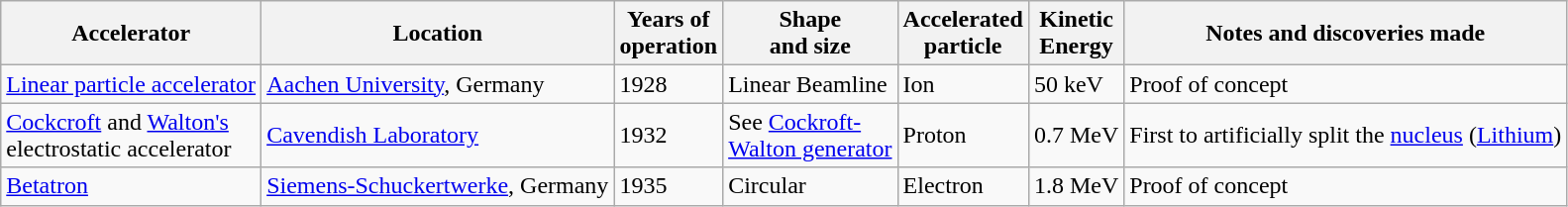<table class="wikitable">
<tr>
<th>Accelerator</th>
<th>Location</th>
<th>Years of <br>operation</th>
<th>Shape <br>and size</th>
<th>Accelerated <br>particle</th>
<th>Kinetic <br>Energy</th>
<th>Notes and discoveries made</th>
</tr>
<tr>
<td><a href='#'>Linear particle accelerator</a></td>
<td><a href='#'>Aachen University</a>, Germany</td>
<td>1928</td>
<td>Linear Beamline</td>
<td>Ion</td>
<td>50 keV</td>
<td>Proof of concept</td>
</tr>
<tr>
<td><a href='#'>Cockcroft</a> and <a href='#'>Walton's</a><br>electrostatic accelerator</td>
<td><a href='#'>Cavendish Laboratory</a></td>
<td>1932</td>
<td>See <a href='#'>Cockroft-<br>Walton generator</a></td>
<td>Proton</td>
<td>0.7 MeV</td>
<td>First to artificially split the <a href='#'>nucleus</a> (<a href='#'>Lithium</a>)</td>
</tr>
<tr>
<td><a href='#'>Betatron</a></td>
<td><a href='#'>Siemens-Schuckertwerke</a>, Germany</td>
<td>1935</td>
<td>Circular</td>
<td>Electron</td>
<td>1.8 MeV</td>
<td>Proof of concept</td>
</tr>
</table>
